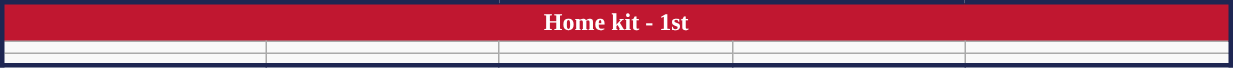<table class="wikitable collapsible collapsed" style="width:65%; border:solid 3px #1E2652">
<tr style="text-align:center; background-color:#C01730; color:#FFFFFF; font-weight:bold;">
<td colspan="5">Home kit - 1st</td>
</tr>
<tr>
<td></td>
<td></td>
<td></td>
<td></td>
<td></td>
</tr>
<tr>
<td></td>
<td></td>
<td></td>
<td></td>
</tr>
</table>
